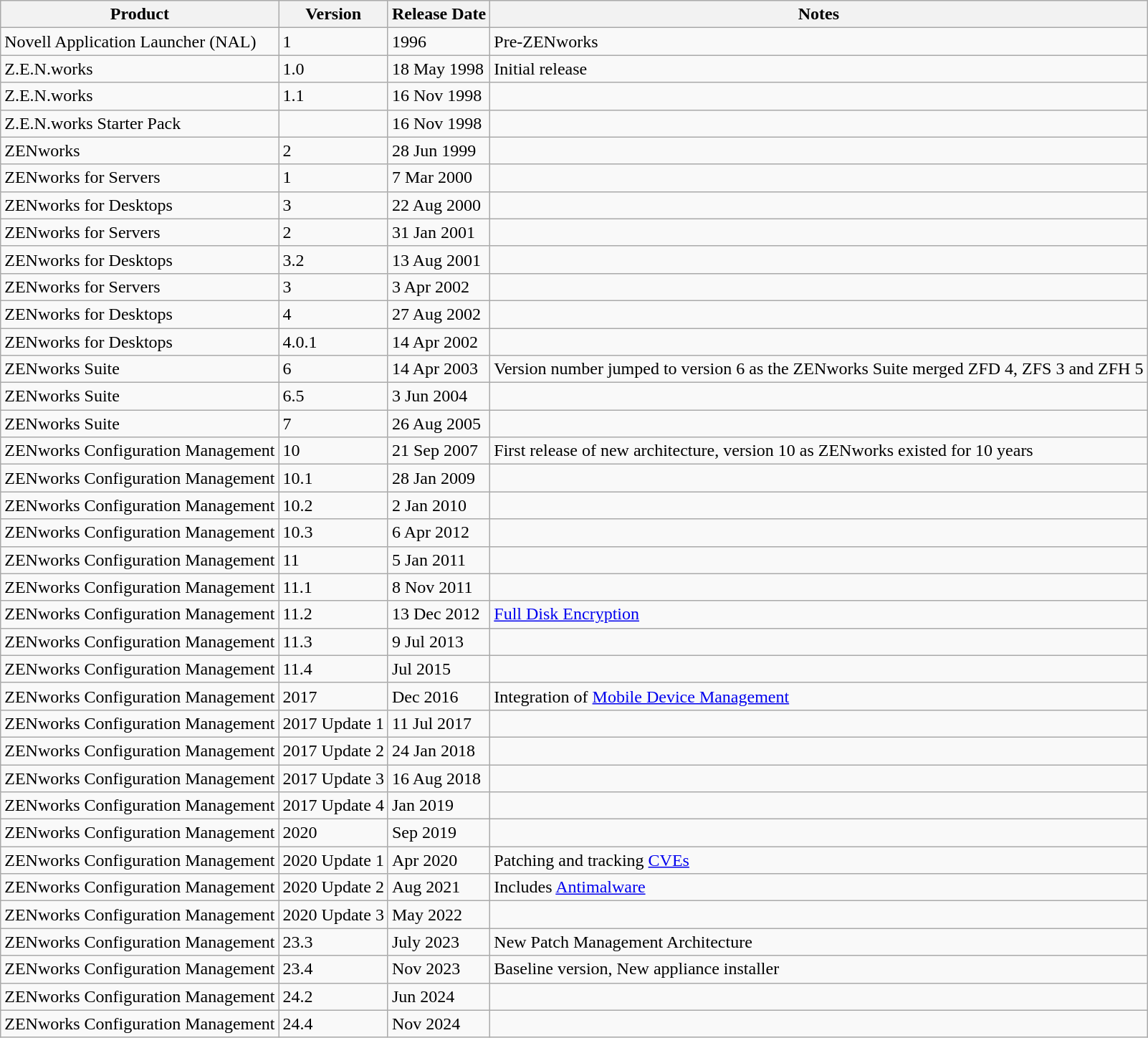<table class="wikitable">
<tr>
<th>Product</th>
<th>Version</th>
<th>Release Date</th>
<th>Notes</th>
</tr>
<tr>
<td>Novell Application Launcher (NAL)</td>
<td>1</td>
<td>1996</td>
<td>Pre-ZENworks</td>
</tr>
<tr>
<td>Z.E.N.works</td>
<td>1.0</td>
<td>18 May 1998</td>
<td>Initial release</td>
</tr>
<tr>
<td>Z.E.N.works</td>
<td>1.1</td>
<td>16 Nov 1998</td>
<td></td>
</tr>
<tr>
<td>Z.E.N.works Starter Pack</td>
<td></td>
<td>16 Nov 1998</td>
<td></td>
</tr>
<tr>
<td>ZENworks</td>
<td>2</td>
<td>28 Jun 1999</td>
<td></td>
</tr>
<tr>
<td>ZENworks for Servers</td>
<td>1</td>
<td>7 Mar 2000</td>
<td></td>
</tr>
<tr>
<td>ZENworks for Desktops</td>
<td>3</td>
<td>22 Aug 2000</td>
<td></td>
</tr>
<tr>
<td>ZENworks for Servers</td>
<td>2</td>
<td>31 Jan 2001</td>
<td></td>
</tr>
<tr>
<td>ZENworks for Desktops</td>
<td>3.2</td>
<td>13 Aug 2001</td>
<td></td>
</tr>
<tr>
<td>ZENworks for Servers</td>
<td>3</td>
<td>3 Apr 2002</td>
<td></td>
</tr>
<tr>
<td>ZENworks for Desktops</td>
<td>4</td>
<td>27 Aug 2002</td>
<td></td>
</tr>
<tr>
<td>ZENworks for Desktops</td>
<td>4.0.1</td>
<td>14 Apr 2002</td>
<td></td>
</tr>
<tr>
<td>ZENworks Suite</td>
<td>6</td>
<td>14 Apr 2003</td>
<td>Version number jumped to version 6 as the ZENworks Suite merged ZFD 4, ZFS 3 and ZFH 5</td>
</tr>
<tr>
<td>ZENworks Suite</td>
<td>6.5</td>
<td>3 Jun 2004</td>
<td></td>
</tr>
<tr>
<td>ZENworks Suite</td>
<td>7</td>
<td>26 Aug 2005</td>
<td></td>
</tr>
<tr>
<td>ZENworks Configuration Management</td>
<td>10</td>
<td>21 Sep 2007</td>
<td>First release of new architecture, version 10 as ZENworks existed for 10 years</td>
</tr>
<tr>
<td>ZENworks Configuration Management</td>
<td>10.1</td>
<td>28 Jan 2009</td>
<td></td>
</tr>
<tr>
<td>ZENworks Configuration Management</td>
<td>10.2</td>
<td>2 Jan 2010</td>
<td></td>
</tr>
<tr>
<td>ZENworks Configuration Management</td>
<td>10.3</td>
<td>6 Apr 2012</td>
<td></td>
</tr>
<tr>
<td>ZENworks Configuration Management</td>
<td>11</td>
<td>5 Jan 2011</td>
<td></td>
</tr>
<tr>
<td>ZENworks Configuration Management</td>
<td>11.1</td>
<td>8 Nov 2011</td>
<td></td>
</tr>
<tr>
<td>ZENworks Configuration Management</td>
<td>11.2</td>
<td>13 Dec 2012</td>
<td><a href='#'>Full Disk Encryption</a></td>
</tr>
<tr>
<td>ZENworks Configuration Management</td>
<td>11.3</td>
<td>9 Jul 2013</td>
<td></td>
</tr>
<tr>
<td>ZENworks Configuration Management</td>
<td>11.4</td>
<td>Jul 2015</td>
<td></td>
</tr>
<tr>
<td>ZENworks Configuration Management</td>
<td>2017</td>
<td>Dec 2016</td>
<td>Integration of <a href='#'>Mobile Device Management</a></td>
</tr>
<tr>
<td>ZENworks Configuration Management</td>
<td>2017 Update 1</td>
<td>11 Jul 2017</td>
<td></td>
</tr>
<tr>
<td>ZENworks Configuration Management</td>
<td>2017 Update 2</td>
<td>24 Jan 2018</td>
<td></td>
</tr>
<tr>
<td>ZENworks Configuration Management</td>
<td>2017 Update 3</td>
<td>16 Aug 2018</td>
<td></td>
</tr>
<tr>
<td>ZENworks Configuration Management</td>
<td>2017 Update 4</td>
<td>Jan 2019</td>
<td></td>
</tr>
<tr>
<td>ZENworks Configuration Management</td>
<td>2020</td>
<td>Sep 2019</td>
<td></td>
</tr>
<tr>
<td>ZENworks Configuration Management</td>
<td>2020 Update 1</td>
<td>Apr 2020</td>
<td>Patching and tracking <a href='#'>CVEs</a></td>
</tr>
<tr>
<td>ZENworks Configuration Management</td>
<td>2020 Update 2</td>
<td>Aug 2021</td>
<td>Includes <a href='#'>Antimalware</a></td>
</tr>
<tr>
<td>ZENworks Configuration Management</td>
<td>2020 Update 3</td>
<td>May 2022</td>
<td></td>
</tr>
<tr>
<td>ZENworks Configuration Management</td>
<td>23.3</td>
<td>July 2023</td>
<td>New Patch Management Architecture</td>
</tr>
<tr>
<td>ZENworks Configuration Management</td>
<td>23.4</td>
<td>Nov 2023</td>
<td>Baseline version, New appliance installer</td>
</tr>
<tr>
<td>ZENworks Configuration Management</td>
<td>24.2</td>
<td>Jun 2024</td>
<td></td>
</tr>
<tr>
<td>ZENworks Configuration Management</td>
<td>24.4</td>
<td>Nov 2024</td>
<td></td>
</tr>
</table>
